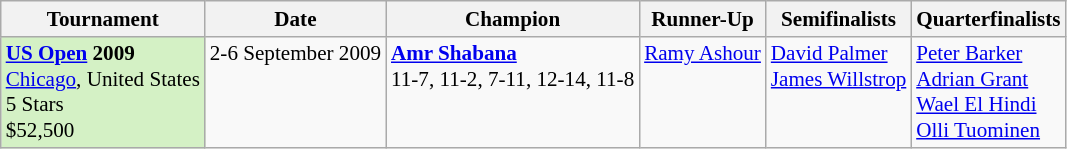<table class="wikitable" style="font-size:88%">
<tr>
<th>Tournament</th>
<th>Date</th>
<th>Champion</th>
<th>Runner-Up</th>
<th>Semifinalists</th>
<th>Quarterfinalists</th>
</tr>
<tr valign=top>
<td style="background:#D4F1C5;"><strong><a href='#'>US Open</a> 2009</strong><br> <a href='#'>Chicago</a>, United States<br>5 Stars<br>$52,500</td>
<td>2-6 September 2009</td>
<td> <strong><a href='#'>Amr Shabana</a></strong><br>11-7, 11-2, 7-11, 12-14, 11-8</td>
<td> <a href='#'>Ramy Ashour</a></td>
<td> <a href='#'>David Palmer</a><br> <a href='#'>James Willstrop</a></td>
<td> <a href='#'>Peter Barker</a><br> <a href='#'>Adrian Grant</a><br> <a href='#'>Wael El Hindi</a><br> <a href='#'>Olli Tuominen</a></td>
</tr>
</table>
